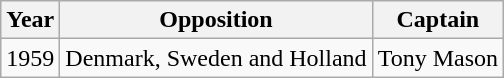<table class="wikitable">
<tr>
<th>Year</th>
<th>Opposition</th>
<th>Captain</th>
</tr>
<tr>
<td>1959</td>
<td>Denmark, Sweden and Holland</td>
<td>Tony Mason </td>
</tr>
</table>
